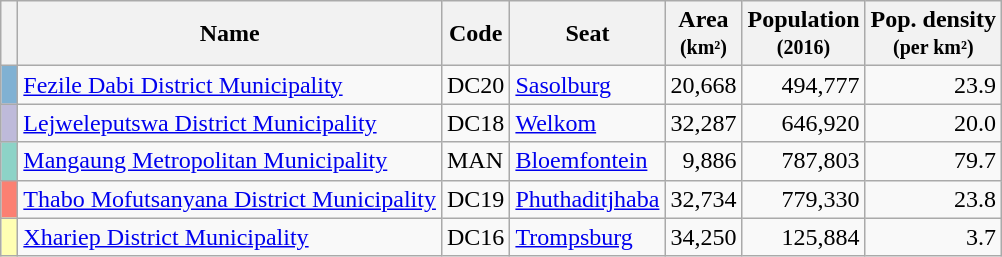<table class="wikitable sortable">
<tr>
<th class="unsortable"> </th>
<th>Name</th>
<th>Code</th>
<th>Seat</th>
<th>Area<br><small>(km²)</small></th>
<th>Population<br><small>(2016)</small></th>
<th>Pop. density<br><small>(per km²)</small></th>
</tr>
<tr>
<td style="text-align:center;background-color:#80B1D3"></td>
<td><a href='#'>Fezile Dabi District Municipality</a></td>
<td>DC20</td>
<td><a href='#'>Sasolburg</a></td>
<td style="text-align:right">20,668</td>
<td style="text-align:right">494,777</td>
<td style="text-align:right">23.9</td>
</tr>
<tr>
<td style="text-align:center;background-color:#BEBADA"></td>
<td><a href='#'>Lejweleputswa District Municipality</a></td>
<td>DC18</td>
<td><a href='#'>Welkom</a></td>
<td style="text-align:right">32,287</td>
<td style="text-align:right">646,920</td>
<td style="text-align:right">20.0</td>
</tr>
<tr>
<td style="text-align:center;background-color:#8DD3C7"></td>
<td><a href='#'>Mangaung Metropolitan Municipality</a></td>
<td>MAN</td>
<td><a href='#'>Bloemfontein</a></td>
<td style="text-align:right">9,886</td>
<td style="text-align:right">787,803</td>
<td style="text-align:right">79.7</td>
</tr>
<tr>
<td style="text-align:center;background-color:#FB8072"></td>
<td><a href='#'>Thabo Mofutsanyana District Municipality</a></td>
<td>DC19</td>
<td><a href='#'>Phuthaditjhaba</a></td>
<td style="text-align:right">32,734</td>
<td style="text-align:right">779,330</td>
<td style="text-align:right">23.8</td>
</tr>
<tr>
<td style="text-align:center;background-color:#FFFFB3"></td>
<td><a href='#'>Xhariep District Municipality</a></td>
<td>DC16</td>
<td><a href='#'>Trompsburg</a></td>
<td style="text-align:right">34,250</td>
<td style="text-align:right">125,884</td>
<td style="text-align:right">3.7</td>
</tr>
</table>
